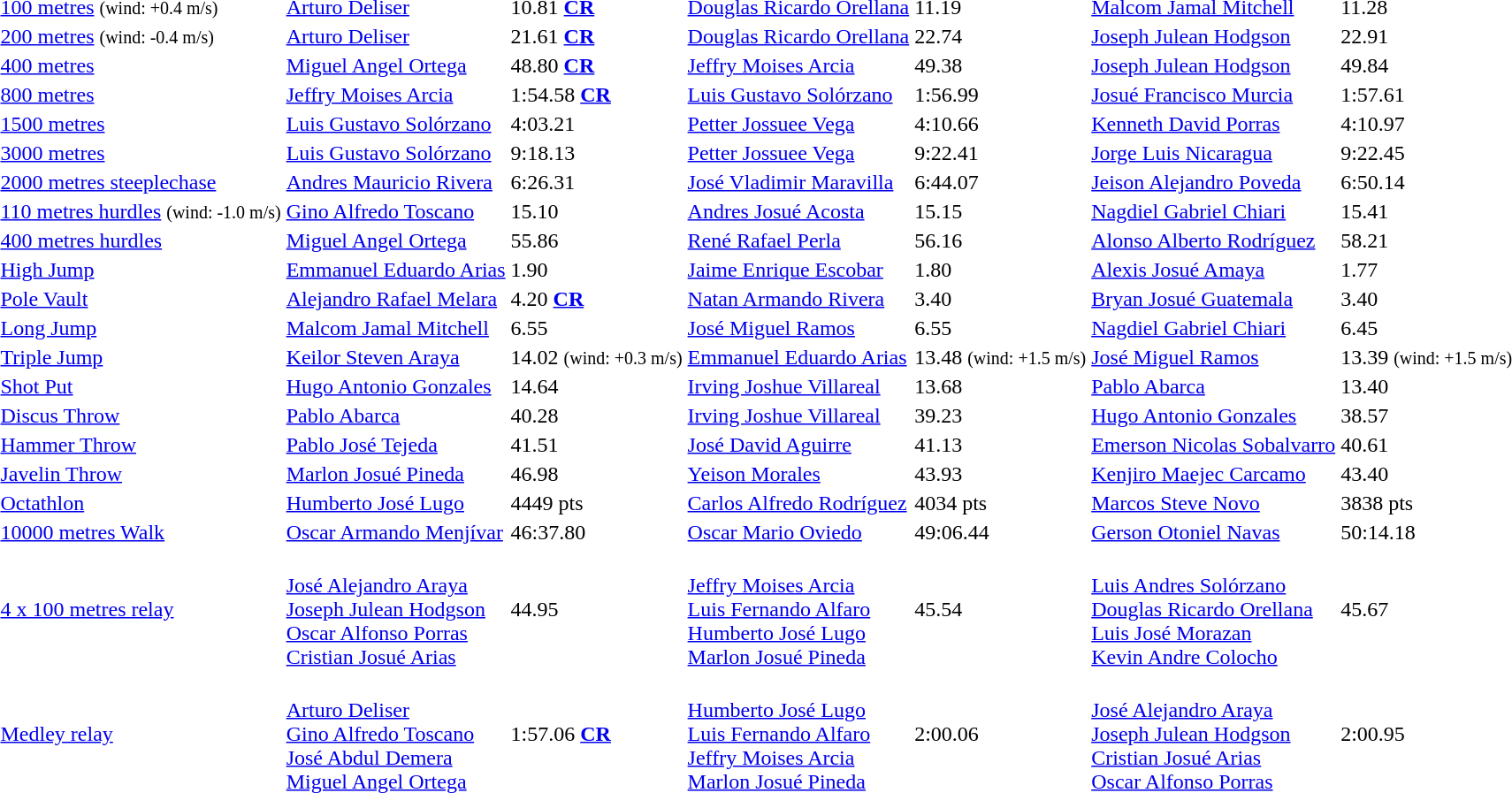<table>
<tr>
<td><a href='#'>100 metres</a> <small>(wind: +0.4 m/s)</small></td>
<td align=left><a href='#'>Arturo Deliser</a> <br> </td>
<td>10.81 <a href='#'><strong>CR</strong></a></td>
<td align=left><a href='#'>Douglas Ricardo Orellana</a> <br> </td>
<td>11.19</td>
<td align=left><a href='#'>Malcom Jamal Mitchell</a> <br> </td>
<td>11.28</td>
</tr>
<tr>
<td><a href='#'>200 metres</a> <small>(wind: -0.4 m/s)</small></td>
<td align=left><a href='#'>Arturo Deliser</a> <br> </td>
<td>21.61 <a href='#'><strong>CR</strong></a></td>
<td align=left><a href='#'>Douglas Ricardo Orellana</a> <br> </td>
<td>22.74</td>
<td align=left><a href='#'>Joseph Julean Hodgson</a> <br> </td>
<td>22.91</td>
</tr>
<tr>
<td><a href='#'>400 metres</a></td>
<td align=left><a href='#'>Miguel Angel Ortega</a> <br> </td>
<td>48.80 <a href='#'><strong>CR</strong></a></td>
<td align=left><a href='#'>Jeffry Moises Arcia</a> <br> </td>
<td>49.38</td>
<td align=left><a href='#'>Joseph Julean Hodgson</a> <br> </td>
<td>49.84</td>
</tr>
<tr>
<td><a href='#'>800 metres</a></td>
<td align=left><a href='#'>Jeffry Moises Arcia</a> <br> </td>
<td>1:54.58 <a href='#'><strong>CR</strong></a></td>
<td align=left><a href='#'>Luis Gustavo Solórzano</a> <br> </td>
<td>1:56.99</td>
<td align=left><a href='#'>Josué Francisco Murcia</a> <br> </td>
<td>1:57.61</td>
</tr>
<tr>
<td><a href='#'>1500 metres</a></td>
<td align=left><a href='#'>Luis Gustavo Solórzano</a> <br> </td>
<td>4:03.21</td>
<td align=left><a href='#'>Petter Jossuee Vega</a> <br> </td>
<td>4:10.66</td>
<td align=left><a href='#'>Kenneth David Porras</a> <br> </td>
<td>4:10.97</td>
</tr>
<tr>
<td><a href='#'>3000 metres</a></td>
<td align=left><a href='#'>Luis Gustavo Solórzano</a> <br> </td>
<td>9:18.13</td>
<td align=left><a href='#'>Petter Jossuee Vega</a> <br> </td>
<td>9:22.41</td>
<td align=left><a href='#'>Jorge Luis Nicaragua</a> <br> </td>
<td>9:22.45</td>
</tr>
<tr>
<td><a href='#'>2000 metres steeplechase</a></td>
<td align=left><a href='#'>Andres Mauricio Rivera</a> <br> </td>
<td>6:26.31</td>
<td align=left><a href='#'>José Vladimir Maravilla</a> <br> </td>
<td>6:44.07</td>
<td align=left><a href='#'>Jeison Alejandro Poveda</a> <br> </td>
<td>6:50.14</td>
</tr>
<tr>
<td><a href='#'>110 metres hurdles</a> <small>(wind: -1.0 m/s)</small></td>
<td align=left><a href='#'>Gino Alfredo Toscano</a> <br> </td>
<td>15.10</td>
<td align=left><a href='#'>Andres Josué Acosta</a> <br> </td>
<td>15.15</td>
<td align=left><a href='#'>Nagdiel Gabriel Chiari</a> <br> </td>
<td>15.41</td>
</tr>
<tr>
<td><a href='#'>400 metres hurdles</a></td>
<td align=left><a href='#'>Miguel Angel Ortega</a> <br> </td>
<td>55.86</td>
<td align=left><a href='#'>René Rafael Perla</a> <br> </td>
<td>56.16</td>
<td align=left><a href='#'>Alonso Alberto Rodríguez</a> <br> </td>
<td>58.21</td>
</tr>
<tr>
<td><a href='#'>High Jump</a></td>
<td align=left><a href='#'>Emmanuel Eduardo Arias</a> <br> </td>
<td>1.90</td>
<td align=left><a href='#'>Jaime Enrique Escobar</a> <br> </td>
<td>1.80</td>
<td align=left><a href='#'>Alexis Josué Amaya</a> <br> </td>
<td>1.77</td>
</tr>
<tr>
<td><a href='#'>Pole Vault</a></td>
<td align=left><a href='#'>Alejandro Rafael Melara</a> <br> </td>
<td>4.20 <a href='#'><strong>CR</strong></a></td>
<td align=left><a href='#'>Natan Armando Rivera</a> <br> </td>
<td>3.40</td>
<td align=left><a href='#'>Bryan Josué Guatemala</a> <br> </td>
<td>3.40</td>
</tr>
<tr>
<td><a href='#'>Long Jump</a></td>
<td align=left><a href='#'>Malcom Jamal Mitchell</a> <br> </td>
<td>6.55</td>
<td align=left><a href='#'>José Miguel Ramos</a> <br> </td>
<td>6.55</td>
<td align=left><a href='#'>Nagdiel Gabriel Chiari</a> <br> </td>
<td>6.45</td>
</tr>
<tr>
<td><a href='#'>Triple Jump</a></td>
<td align=left><a href='#'>Keilor Steven Araya</a> <br> </td>
<td>14.02 <small>(wind: +0.3 m/s)</small></td>
<td align=left><a href='#'>Emmanuel Eduardo Arias</a> <br> </td>
<td>13.48 <small>(wind: +1.5 m/s)</small></td>
<td align=left><a href='#'>José Miguel Ramos</a> <br> </td>
<td>13.39 <small>(wind: +1.5 m/s)</small></td>
</tr>
<tr>
<td><a href='#'>Shot Put</a></td>
<td align=left><a href='#'>Hugo Antonio Gonzales</a> <br> </td>
<td>14.64</td>
<td align=left><a href='#'>Irving Joshue Villareal</a> <br> </td>
<td>13.68</td>
<td align=left><a href='#'>Pablo Abarca</a> <br> </td>
<td>13.40</td>
</tr>
<tr>
<td><a href='#'>Discus Throw</a></td>
<td align=left><a href='#'>Pablo Abarca</a> <br> </td>
<td>40.28</td>
<td align=left><a href='#'>Irving Joshue Villareal</a> <br> </td>
<td>39.23</td>
<td align=left><a href='#'>Hugo Antonio Gonzales</a> <br> </td>
<td>38.57</td>
</tr>
<tr>
<td><a href='#'>Hammer Throw</a></td>
<td align=left><a href='#'>Pablo José Tejeda</a> <br> </td>
<td>41.51</td>
<td align=left><a href='#'>José David Aguirre</a> <br> </td>
<td>41.13</td>
<td align=left><a href='#'>Emerson Nicolas Sobalvarro</a> <br> </td>
<td>40.61</td>
</tr>
<tr>
<td><a href='#'>Javelin Throw</a></td>
<td align=left><a href='#'>Marlon Josué Pineda</a> <br> </td>
<td>46.98</td>
<td align=left><a href='#'>Yeison Morales</a> <br> </td>
<td>43.93</td>
<td align=left><a href='#'>Kenjiro Maejec Carcamo</a> <br> </td>
<td>43.40</td>
</tr>
<tr>
<td><a href='#'>Octathlon</a></td>
<td align=left><a href='#'>Humberto José Lugo</a> <br> </td>
<td>4449 pts</td>
<td align=left><a href='#'>Carlos Alfredo Rodríguez</a> <br> </td>
<td>4034 pts</td>
<td align=left><a href='#'>Marcos Steve Novo</a> <br> </td>
<td>3838 pts</td>
</tr>
<tr>
<td><a href='#'>10000 metres Walk</a></td>
<td align=left><a href='#'>Oscar Armando Menjívar</a> <br> </td>
<td>46:37.80</td>
<td align=left><a href='#'>Oscar Mario Oviedo</a> <br> </td>
<td>49:06.44</td>
<td align=left><a href='#'>Gerson Otoniel Navas</a> <br> </td>
<td>50:14.18</td>
</tr>
<tr>
<td><a href='#'>4 x 100 metres relay</a></td>
<td> <br><a href='#'>José Alejandro Araya</a><br><a href='#'>Joseph Julean Hodgson</a><br><a href='#'>Oscar Alfonso Porras</a><br><a href='#'>Cristian Josué Arias</a></td>
<td>44.95</td>
<td> <br><a href='#'>Jeffry Moises Arcia</a><br><a href='#'>Luis Fernando Alfaro</a><br><a href='#'>Humberto José Lugo</a><br><a href='#'>Marlon Josué Pineda</a></td>
<td>45.54</td>
<td> <br><a href='#'>Luis Andres Solórzano</a><br><a href='#'>Douglas Ricardo Orellana</a><br><a href='#'>Luis José Morazan</a><br><a href='#'>Kevin Andre Colocho</a></td>
<td>45.67</td>
</tr>
<tr>
<td><a href='#'>Medley relay</a></td>
<td> <br><a href='#'>Arturo Deliser</a><br><a href='#'>Gino Alfredo Toscano</a><br><a href='#'>José Abdul Demera</a><br><a href='#'>Miguel Angel Ortega</a></td>
<td>1:57.06 <a href='#'><strong>CR</strong></a></td>
<td> <br><a href='#'>Humberto José Lugo</a><br><a href='#'>Luis Fernando Alfaro</a><br><a href='#'>Jeffry Moises Arcia</a><br><a href='#'>Marlon Josué Pineda</a></td>
<td>2:00.06</td>
<td> <br><a href='#'>José Alejandro Araya</a><br><a href='#'>Joseph Julean Hodgson</a><br><a href='#'>Cristian Josué Arias</a><br><a href='#'>Oscar Alfonso Porras</a></td>
<td>2:00.95</td>
</tr>
</table>
